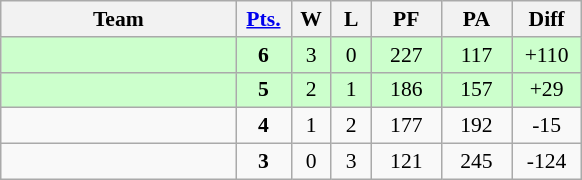<table class=wikitable style="font-size:90%;">
<tr align=center>
<th width=150px>Team</th>
<th width=30px><a href='#'>Pts.</a></th>
<th width=20px>W</th>
<th width=20px>L</th>
<th width=40px>PF</th>
<th width=40px>PA</th>
<th width=40px>Diff</th>
</tr>
<tr align=center bgcolor="#ccffcc">
<td align=left></td>
<td><strong>6</strong></td>
<td>3</td>
<td>0</td>
<td>227</td>
<td>117</td>
<td>+110</td>
</tr>
<tr align=center bgcolor="#ccffcc">
<td align=left></td>
<td><strong>5</strong></td>
<td>2</td>
<td>1</td>
<td>186</td>
<td>157</td>
<td>+29</td>
</tr>
<tr align=center>
<td align=left></td>
<td><strong>4</strong></td>
<td>1</td>
<td>2</td>
<td>177</td>
<td>192</td>
<td>-15</td>
</tr>
<tr align=center>
<td align=left></td>
<td><strong>3</strong></td>
<td>0</td>
<td>3</td>
<td>121</td>
<td>245</td>
<td>-124</td>
</tr>
</table>
